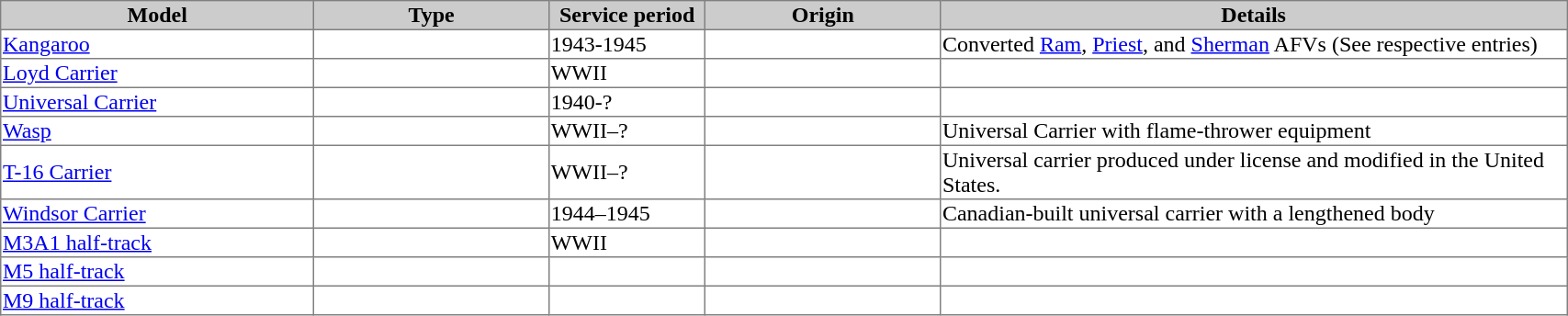<table border="1" width="90%" style="border-collapse: collapse;">
<tr bgcolor=cccccc>
<th width="20%">Model</th>
<th width="15%">Type</th>
<th width="10%">Service period</th>
<th width="15%">Origin</th>
<th>Details</th>
</tr>
<tr>
<td><a href='#'>Kangaroo</a></td>
<td></td>
<td>1943-1945</td>
<td></td>
<td>Converted <a href='#'>Ram</a>, <a href='#'>Priest</a>, and <a href='#'>Sherman</a> AFVs (See respective entries)</td>
</tr>
<tr>
<td><a href='#'>Loyd Carrier</a></td>
<td></td>
<td>WWII</td>
<td></td>
<td></td>
</tr>
<tr>
<td><a href='#'>Universal Carrier</a></td>
<td></td>
<td>1940-?</td>
<td></td>
<td></td>
</tr>
<tr>
<td><a href='#'>Wasp</a></td>
<td></td>
<td>WWII–?</td>
<td></td>
<td>Universal Carrier with flame-thrower equipment</td>
</tr>
<tr>
<td><a href='#'>T-16 Carrier</a></td>
<td></td>
<td>WWII–?</td>
<td></td>
<td>Universal carrier produced under license and modified in the United States.</td>
</tr>
<tr>
<td><a href='#'>Windsor Carrier</a></td>
<td></td>
<td>1944–1945</td>
<td></td>
<td>Canadian-built universal carrier with a lengthened body</td>
</tr>
<tr>
<td><a href='#'>M3A1 half-track</a></td>
<td></td>
<td>WWII</td>
<td></td>
<td></td>
</tr>
<tr>
<td><a href='#'>M5 half-track</a></td>
<td></td>
<td></td>
<td></td>
<td></td>
</tr>
<tr>
<td><a href='#'>M9 half-track</a></td>
<td></td>
<td></td>
<td></td>
<td></td>
</tr>
</table>
